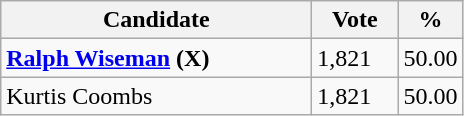<table class="wikitable">
<tr>
<th bgcolor="#DDDDFF" width="200px">Candidate</th>
<th bgcolor="#DDDDFF" width="50px">Vote</th>
<th bgcolor="#DDDDFF" width="30px">%</th>
</tr>
<tr>
<td><strong><a href='#'>Ralph Wiseman</a> (X)</strong></td>
<td>1,821</td>
<td>50.00</td>
</tr>
<tr>
<td>Kurtis Coombs</td>
<td>1,821</td>
<td>50.00</td>
</tr>
</table>
